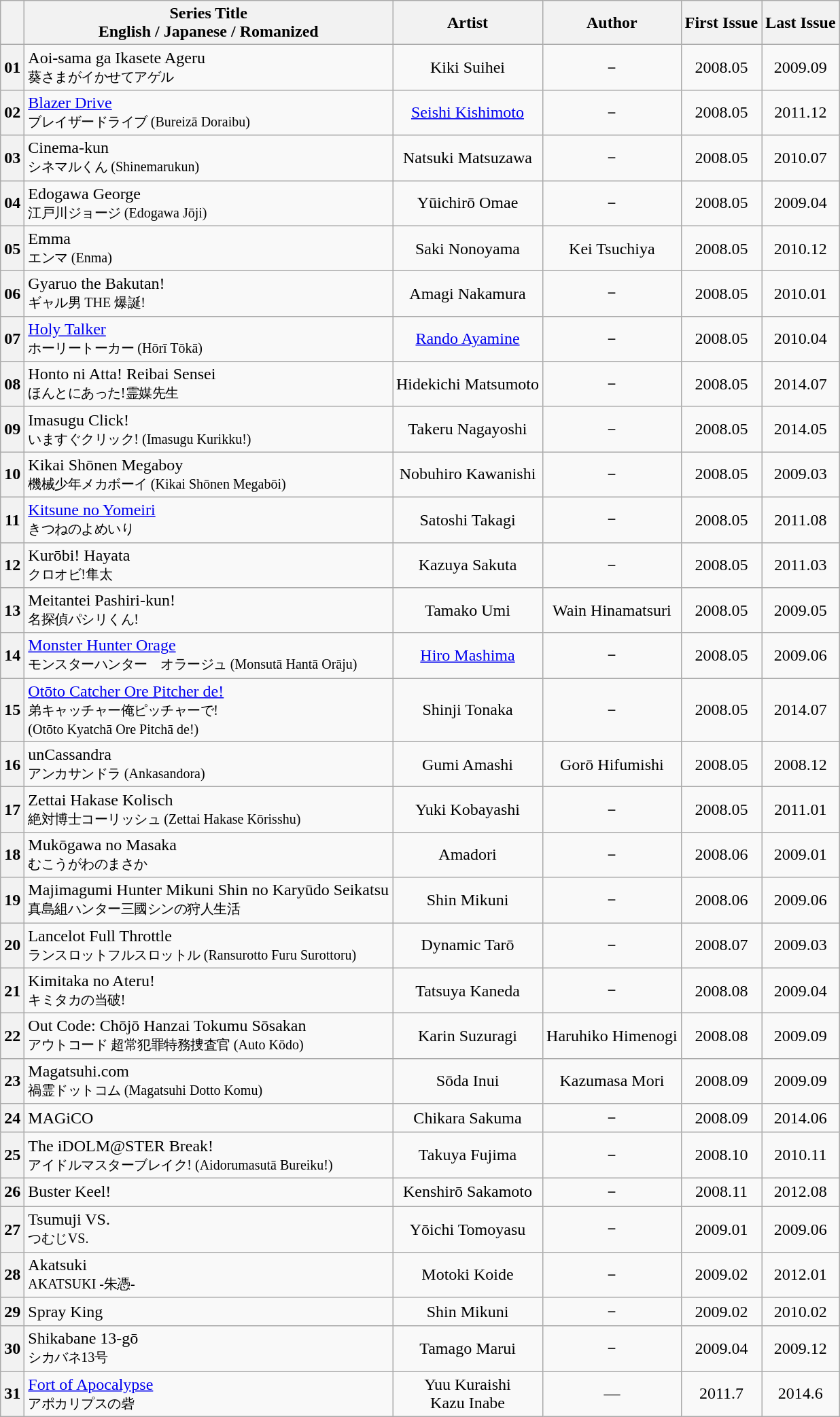<table class="wikitable sortable">
<tr>
<th></th>
<th>Series Title<br>English / Japanese / Romanized</th>
<th>Artist</th>
<th>Author</th>
<th>First Issue</th>
<th>Last Issue</th>
</tr>
<tr>
<th>01</th>
<td>Aoi-sama ga Ikasete Ageru<br><small>葵さまがイかせてアゲル</small></td>
<td style="text-align:center">Kiki Suihei</td>
<td style="text-align:center">－</td>
<td style="text-align:center">2008.05</td>
<td style="text-align:center">2009.09</td>
</tr>
<tr>
<th>02</th>
<td><a href='#'>Blazer Drive</a><br><small>ブレイザードライブ (Bureizā Doraibu)</small></td>
<td style="text-align:center"><a href='#'>Seishi Kishimoto</a></td>
<td style="text-align:center">－</td>
<td style="text-align:center">2008.05</td>
<td style="text-align:center">2011.12</td>
</tr>
<tr>
<th>03</th>
<td>Cinema-kun<br><small>シネマルくん (Shinemarukun)</small></td>
<td style="text-align:center">Natsuki Matsuzawa</td>
<td style="text-align:center">－</td>
<td style="text-align:center">2008.05</td>
<td style="text-align:center">2010.07</td>
</tr>
<tr>
<th>04</th>
<td>Edogawa George<br><small>江戸川ジョージ (Edogawa Jōji)</small></td>
<td style="text-align:center">Yūichirō Omae</td>
<td style="text-align:center">－</td>
<td style="text-align:center">2008.05</td>
<td style="text-align:center">2009.04</td>
</tr>
<tr>
<th>05</th>
<td>Emma<br><small>エンマ (Enma)</small></td>
<td style="text-align:center">Saki Nonoyama</td>
<td style="text-align:center">Kei Tsuchiya</td>
<td style="text-align:center">2008.05</td>
<td style="text-align:center">2010.12</td>
</tr>
<tr>
<th>06</th>
<td>Gyaruo the Bakutan!<br><small>ギャル男 THE 爆誕! </small></td>
<td style="text-align:center">Amagi Nakamura</td>
<td style="text-align:center">－</td>
<td style="text-align:center">2008.05</td>
<td style="text-align:center">2010.01</td>
</tr>
<tr>
<th>07</th>
<td><a href='#'>Holy Talker</a><br><small>ホーリートーカー (Hōrī Tōkā)</small></td>
<td style="text-align:center"><a href='#'>Rando Ayamine</a></td>
<td style="text-align:center">－</td>
<td style="text-align:center">2008.05</td>
<td style="text-align:center">2010.04</td>
</tr>
<tr>
<th>08</th>
<td>Honto ni Atta! Reibai Sensei<br><small>ほんとにあった!霊媒先生</small></td>
<td style="text-align:center">Hidekichi Matsumoto</td>
<td style="text-align:center">－</td>
<td style="text-align:center">2008.05</td>
<td style="text-align:center">2014.07</td>
</tr>
<tr>
<th>09</th>
<td>Imasugu Click!<br><small>いますぐクリック! (Imasugu Kurikku!)</small></td>
<td style="text-align:center">Takeru Nagayoshi</td>
<td style="text-align:center">－</td>
<td style="text-align:center">2008.05</td>
<td style="text-align:center">2014.05</td>
</tr>
<tr>
<th>10</th>
<td>Kikai Shōnen Megaboy<br><small>機械少年メカボーイ (Kikai Shōnen Megabōi)</small></td>
<td style="text-align:center">Nobuhiro Kawanishi</td>
<td style="text-align:center">－</td>
<td style="text-align:center">2008.05</td>
<td style="text-align:center">2009.03</td>
</tr>
<tr>
<th>11</th>
<td><a href='#'>Kitsune no Yomeiri</a><br><small>きつねのよめいり</small></td>
<td style="text-align:center">Satoshi Takagi</td>
<td style="text-align:center">－</td>
<td style="text-align:center">2008.05</td>
<td style="text-align:center">2011.08</td>
</tr>
<tr>
<th>12</th>
<td>Kurōbi! Hayata<br><small>クロオビ!隼太</small></td>
<td style="text-align:center">Kazuya Sakuta</td>
<td style="text-align:center">－</td>
<td style="text-align:center">2008.05</td>
<td style="text-align:center">2011.03</td>
</tr>
<tr>
<th>13</th>
<td>Meitantei Pashiri-kun!<br><small>名探偵パシリくん!</small></td>
<td style="text-align:center">Tamako Umi</td>
<td style="text-align:center">Wain Hinamatsuri</td>
<td style="text-align:center">2008.05</td>
<td style="text-align:center">2009.05</td>
</tr>
<tr>
<th>14</th>
<td><a href='#'>Monster Hunter Orage</a><br><small>モンスターハンター　オラージュ (Monsutā Hantā Orāju)</small></td>
<td style="text-align:center"><a href='#'>Hiro Mashima</a></td>
<td style="text-align:center">－</td>
<td style="text-align:center">2008.05</td>
<td style="text-align:center">2009.06</td>
</tr>
<tr>
<th>15</th>
<td><a href='#'>Otōto Catcher Ore Pitcher de!</a><br><small>弟キャッチャー俺ピッチャーで!<br>(Otōto Kyatchā Ore Pitchā de!)</small></td>
<td style="text-align:center">Shinji Tonaka</td>
<td style="text-align:center">－</td>
<td style="text-align:center">2008.05</td>
<td style="text-align:center">2014.07</td>
</tr>
<tr>
<th>16</th>
<td>unCassandra<br><small>アンカサンドラ (Ankasandora)</small></td>
<td style="text-align:center">Gumi Amashi</td>
<td style="text-align:center">Gorō Hifumishi</td>
<td style="text-align:center">2008.05</td>
<td style="text-align:center">2008.12</td>
</tr>
<tr>
<th>17</th>
<td>Zettai Hakase Kolisch<br><small>絶対博士コーリッシュ (Zettai Hakase Kōrisshu)</small></td>
<td style="text-align:center">Yuki Kobayashi</td>
<td style="text-align:center">－</td>
<td style="text-align:center">2008.05</td>
<td style="text-align:center">2011.01</td>
</tr>
<tr>
<th>18</th>
<td>Mukōgawa no Masaka<br><small>むこうがわのまさか</small></td>
<td style="text-align:center">Amadori</td>
<td style="text-align:center">－</td>
<td style="text-align:center">2008.06</td>
<td style="text-align:center">2009.01</td>
</tr>
<tr>
<th>19</th>
<td>Majimagumi Hunter Mikuni Shin no Karyūdo Seikatsu<br><small>真島組ハンター三國シンの狩人生活</small></td>
<td style="text-align:center">Shin Mikuni</td>
<td style="text-align:center">－</td>
<td style="text-align:center">2008.06</td>
<td style="text-align:center">2009.06</td>
</tr>
<tr>
<th>20</th>
<td>Lancelot Full Throttle<br><small>ランスロットフルスロットル (Ransurotto Furu Surottoru)</small></td>
<td style="text-align:center">Dynamic Tarō</td>
<td style="text-align:center">－</td>
<td style="text-align:center">2008.07</td>
<td style="text-align:center">2009.03</td>
</tr>
<tr>
<th>21</th>
<td>Kimitaka no Ateru!<br><small>キミタカの当破!</small></td>
<td style="text-align:center">Tatsuya Kaneda</td>
<td style="text-align:center">－</td>
<td style="text-align:center">2008.08</td>
<td style="text-align:center">2009.04</td>
</tr>
<tr>
<th>22</th>
<td>Out Code: Chōjō Hanzai Tokumu Sōsakan<br><small>アウトコード 超常犯罪特務捜査官 (Auto Kōdo)</small></td>
<td style="text-align:center">Karin Suzuragi</td>
<td style="text-align:center">Haruhiko Himenogi</td>
<td style="text-align:center">2008.08</td>
<td style="text-align:center">2009.09</td>
</tr>
<tr>
<th>23</th>
<td>Magatsuhi.com<br><small>禍霊ドットコム (Magatsuhi Dotto Komu)</small></td>
<td style="text-align:center">Sōda Inui</td>
<td style="text-align:center">Kazumasa Mori</td>
<td style="text-align:center">2008.09</td>
<td style="text-align:center">2009.09</td>
</tr>
<tr>
<th>24</th>
<td>MAGiCO</td>
<td style="text-align:center">Chikara Sakuma</td>
<td style="text-align:center">－</td>
<td style="text-align:center">2008.09</td>
<td style="text-align:center">2014.06</td>
</tr>
<tr>
<th>25</th>
<td>The iDOLM@STER Break!<br><small>アイドルマスターブレイク! (Aidorumasutā Bureiku!)</small></td>
<td style="text-align:center">Takuya Fujima</td>
<td style="text-align:center">－</td>
<td style="text-align:center">2008.10</td>
<td style="text-align:center">2010.11</td>
</tr>
<tr>
<th>26</th>
<td>Buster Keel!</td>
<td style="text-align:center">Kenshirō Sakamoto</td>
<td style="text-align:center">－</td>
<td style="text-align:center">2008.11</td>
<td style="text-align:center">2012.08</td>
</tr>
<tr>
<th>27</th>
<td>Tsumuji VS.<br><small>つむじVS.</small></td>
<td style="text-align:center">Yōichi Tomoyasu</td>
<td style="text-align:center">－</td>
<td style="text-align:center">2009.01</td>
<td style="text-align:center">2009.06</td>
</tr>
<tr>
<th>28</th>
<td>Akatsuki<br><small>AKATSUKI -朱憑-</small></td>
<td style="text-align:center">Motoki Koide</td>
<td style="text-align:center">－</td>
<td style="text-align:center">2009.02</td>
<td style="text-align:center">2012.01</td>
</tr>
<tr>
<th>29</th>
<td>Spray King</td>
<td style="text-align:center">Shin Mikuni</td>
<td style="text-align:center">－</td>
<td style="text-align:center">2009.02</td>
<td style="text-align:center">2010.02</td>
</tr>
<tr>
<th>30</th>
<td>Shikabane 13-gō<br><small>シカバネ13号</small></td>
<td style="text-align:center">Tamago Marui</td>
<td style="text-align:center">－</td>
<td style="text-align:center">2009.04</td>
<td style="text-align:center">2009.12</td>
</tr>
<tr>
<th>31</th>
<td><a href='#'>Fort of Apocalypse</a><br><small>アポカリプスの砦</small></td>
<td style="text-align:center">Yuu Kuraishi<br>Kazu Inabe</td>
<td style="text-align:center">—</td>
<td style="text-align:center">2011.7</td>
<td style="text-align:center">2014.6</td>
</tr>
</table>
